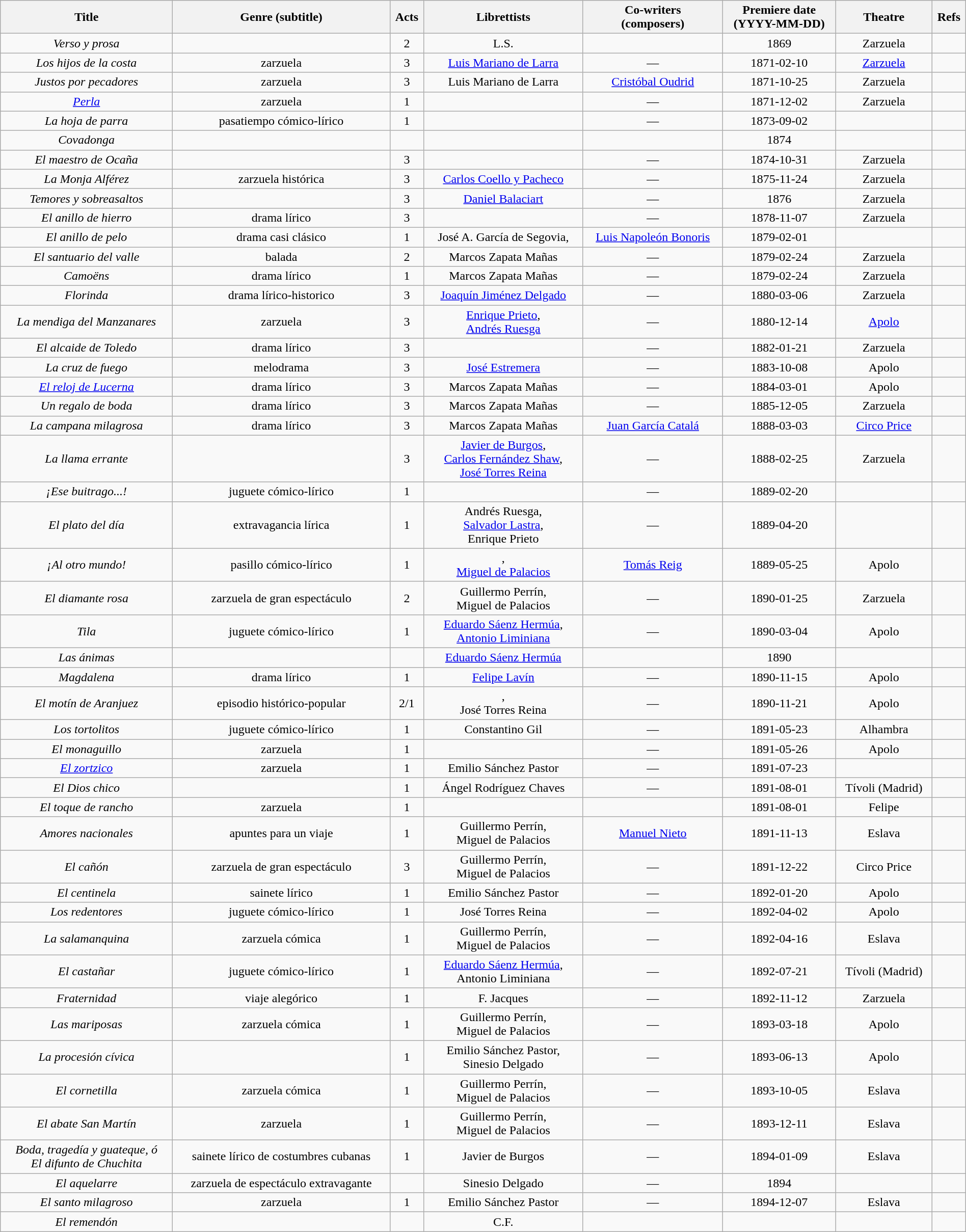<table class="wikitable sortable" style="width:100%; text-align: center">
<tr>
<th>Title</th>
<th>Genre (subtitle)</th>
<th>Acts</th>
<th>Librettists</th>
<th>Co-writers<br>(composers)</th>
<th>Premiere date<br>(YYYY-MM-DD)</th>
<th>Theatre</th>
<th class="unsortable">Refs</th>
</tr>
<tr>
<td><em>Verso y prosa</em></td>
<td></td>
<td>2</td>
<td>L.S.</td>
<td></td>
<td>1869</td>
<td>Zarzuela</td>
<td></td>
</tr>
<tr>
<td><em>Los hijos de la costa</em></td>
<td>zarzuela</td>
<td>3</td>
<td><a href='#'>Luis Mariano de Larra</a></td>
<td>—</td>
<td>1871-02-10</td>
<td><a href='#'>Zarzuela</a></td>
<td></td>
</tr>
<tr>
<td><em>Justos por pecadores</em></td>
<td>zarzuela</td>
<td>3</td>
<td>Luis Mariano de Larra</td>
<td><a href='#'>Cristóbal Oudrid</a></td>
<td>1871-10-25</td>
<td>Zarzuela</td>
<td></td>
</tr>
<tr>
<td><em><a href='#'>Perla</a></em></td>
<td>zarzuela</td>
<td>1</td>
<td></td>
<td>—</td>
<td>1871-12-02</td>
<td>Zarzuela</td>
<td></td>
</tr>
<tr>
<td><em>La hoja de parra</em></td>
<td>pasatiempo cómico-lírico</td>
<td>1</td>
<td></td>
<td>—</td>
<td>1873-09-02</td>
<td></td>
<td></td>
</tr>
<tr>
<td><em>Covadonga</em></td>
<td></td>
<td></td>
<td></td>
<td></td>
<td>1874</td>
<td></td>
</tr>
<tr>
<td><em>El maestro de Ocaña</em></td>
<td></td>
<td>3</td>
<td></td>
<td>—</td>
<td>1874-10-31</td>
<td>Zarzuela</td>
<td></td>
</tr>
<tr>
<td><em>La Monja Alférez</em></td>
<td>zarzuela histórica</td>
<td>3</td>
<td><a href='#'>Carlos Coello y Pacheco</a></td>
<td>—</td>
<td>1875-11-24</td>
<td>Zarzuela</td>
<td></td>
</tr>
<tr>
<td><em>Temores y sobreasaltos</em></td>
<td></td>
<td>3</td>
<td><a href='#'>Daniel Balaciart</a></td>
<td>—</td>
<td>1876</td>
<td>Zarzuela</td>
<td></td>
</tr>
<tr>
<td><em>El anillo de hierro</em></td>
<td>drama lírico</td>
<td>3</td>
<td></td>
<td>—</td>
<td>1878-11-07</td>
<td>Zarzuela</td>
<td></td>
</tr>
<tr>
<td><em>El anillo de pelo</em></td>
<td>drama casi clásico</td>
<td>1</td>
<td>José A. García de Segovia,<br></td>
<td><a href='#'>Luis Napoleón Bonoris</a></td>
<td>1879-02-01</td>
<td></td>
<td></td>
</tr>
<tr>
<td><em>El santuario del valle</em></td>
<td>balada</td>
<td>2</td>
<td>Marcos Zapata Mañas</td>
<td>—</td>
<td>1879-02-24</td>
<td>Zarzuela</td>
<td></td>
</tr>
<tr>
<td><em>Camoëns</em></td>
<td>drama lírico</td>
<td>1</td>
<td>Marcos Zapata Mañas</td>
<td>—</td>
<td>1879-02-24</td>
<td>Zarzuela</td>
<td></td>
</tr>
<tr>
<td><em>Florinda</em></td>
<td>drama lírico-historico</td>
<td>3</td>
<td><a href='#'>Joaquín Jiménez Delgado</a></td>
<td>—</td>
<td>1880-03-06</td>
<td>Zarzuela</td>
<td></td>
</tr>
<tr>
<td><em>La mendiga del Manzanares</em></td>
<td>zarzuela</td>
<td>3</td>
<td><a href='#'>Enrique Prieto</a>,<br><a href='#'>Andrés Ruesga</a></td>
<td>—</td>
<td>1880-12-14</td>
<td><a href='#'>Apolo</a></td>
<td></td>
</tr>
<tr>
<td><em>El alcaide de Toledo</em></td>
<td>drama lírico</td>
<td>3</td>
<td></td>
<td>—</td>
<td>1882-01-21</td>
<td>Zarzuela</td>
<td></td>
</tr>
<tr>
<td><em>La cruz de fuego</em></td>
<td>melodrama</td>
<td>3</td>
<td><a href='#'>José Estremera</a></td>
<td>—</td>
<td>1883-10-08</td>
<td>Apolo</td>
<td></td>
</tr>
<tr>
<td><em><a href='#'>El reloj de Lucerna</a></em></td>
<td>drama lírico</td>
<td>3</td>
<td>Marcos Zapata Mañas</td>
<td>—</td>
<td>1884-03-01</td>
<td>Apolo</td>
<td></td>
</tr>
<tr>
<td><em>Un regalo de boda</em></td>
<td>drama lírico</td>
<td>3</td>
<td>Marcos Zapata Mañas</td>
<td>—</td>
<td>1885-12-05</td>
<td>Zarzuela</td>
<td></td>
</tr>
<tr>
<td><em>La campana milagrosa</em></td>
<td>drama lírico</td>
<td>3</td>
<td>Marcos Zapata Mañas</td>
<td><a href='#'>Juan García Catalá</a></td>
<td>1888-03-03</td>
<td><a href='#'>Circo Price</a></td>
<td></td>
</tr>
<tr>
<td><em>La llama errante</em></td>
<td></td>
<td>3</td>
<td><a href='#'>Javier de Burgos</a>,<br><a href='#'>Carlos Fernández Shaw</a>,<br><a href='#'>José Torres Reina</a></td>
<td>—</td>
<td>1888-02-25</td>
<td>Zarzuela</td>
<td></td>
</tr>
<tr>
<td><em>¡Ese buitrago...!</em></td>
<td>juguete cómico-lírico</td>
<td>1</td>
<td></td>
<td>—</td>
<td>1889-02-20</td>
<td></td>
<td></td>
</tr>
<tr>
<td><em>El plato del día</em></td>
<td>extravagancia lírica</td>
<td>1</td>
<td>Andrés Ruesga,<br><a href='#'>Salvador Lastra</a>,<br>Enrique Prieto</td>
<td>—</td>
<td>1889-04-20</td>
<td></td>
<td></td>
</tr>
<tr>
<td><em>¡Al otro mundo!</em></td>
<td>pasillo cómico-lírico</td>
<td>1</td>
<td>,<br><a href='#'>Miguel de Palacios</a></td>
<td><a href='#'>Tomás Reig</a></td>
<td>1889-05-25</td>
<td>Apolo</td>
<td></td>
</tr>
<tr>
<td><em>El diamante rosa</em></td>
<td>zarzuela de gran espectáculo</td>
<td>2</td>
<td>Guillermo Perrín,<br>Miguel de Palacios</td>
<td>—</td>
<td>1890-01-25</td>
<td>Zarzuela</td>
<td></td>
</tr>
<tr>
<td><em>Tila</em></td>
<td>juguete cómico-lírico</td>
<td>1</td>
<td><a href='#'>Eduardo Sáenz Hermúa</a>,<br><a href='#'>Antonio Liminiana</a></td>
<td>—</td>
<td>1890-03-04</td>
<td>Apolo</td>
<td></td>
</tr>
<tr>
<td><em>Las ánimas</em></td>
<td></td>
<td></td>
<td><a href='#'>Eduardo Sáenz Hermúa</a></td>
<td></td>
<td>1890</td>
<td></td>
<td></td>
</tr>
<tr>
<td><em>Magdalena</em></td>
<td>drama lírico</td>
<td>1</td>
<td><a href='#'>Felipe Lavín</a></td>
<td>—</td>
<td>1890-11-15</td>
<td>Apolo</td>
<td></td>
</tr>
<tr>
<td><em>El motín de Aranjuez</em></td>
<td>episodio histórico-popular</td>
<td>2/1</td>
<td>,<br>José Torres Reina</td>
<td>—</td>
<td>1890-11-21</td>
<td>Apolo</td>
<td></td>
</tr>
<tr>
<td><em>Los tortolitos</em></td>
<td>juguete cómico-lírico</td>
<td>1</td>
<td>Constantino Gil</td>
<td>—</td>
<td>1891-05-23</td>
<td>Alhambra</td>
<td></td>
</tr>
<tr>
<td><em>El monaguillo</em></td>
<td>zarzuela</td>
<td>1</td>
<td></td>
<td>—</td>
<td>1891-05-26</td>
<td>Apolo</td>
<td></td>
</tr>
<tr>
<td><em><a href='#'>El zortzico</a></em></td>
<td>zarzuela</td>
<td>1</td>
<td>Emilio Sánchez Pastor</td>
<td>—</td>
<td>1891-07-23</td>
<td></td>
<td></td>
</tr>
<tr>
<td><em>El Dios chico</em></td>
<td></td>
<td>1</td>
<td>Ángel Rodríguez Chaves</td>
<td>—</td>
<td>1891-08-01</td>
<td>Tívoli (Madrid)</td>
<td></td>
</tr>
<tr>
<td><em>El toque de rancho</em></td>
<td>zarzuela</td>
<td>1</td>
<td></td>
<td></td>
<td>1891-08-01</td>
<td>Felipe</td>
<td></td>
</tr>
<tr>
<td><em>Amores nacionales</em></td>
<td>apuntes para un viaje</td>
<td>1</td>
<td>Guillermo Perrín,<br>Miguel de Palacios</td>
<td><a href='#'>Manuel Nieto</a></td>
<td>1891-11-13</td>
<td>Eslava</td>
<td></td>
</tr>
<tr>
<td><em>El cañón</em></td>
<td>zarzuela de gran espectáculo</td>
<td>3</td>
<td>Guillermo Perrín,<br>Miguel de Palacios</td>
<td>—</td>
<td>1891-12-22</td>
<td>Circo Price</td>
<td></td>
</tr>
<tr>
<td><em>El centinela</em></td>
<td>sainete lírico</td>
<td>1</td>
<td>Emilio Sánchez Pastor</td>
<td>—</td>
<td>1892-01-20</td>
<td>Apolo</td>
<td></td>
</tr>
<tr>
<td><em> Los redentores</em></td>
<td>juguete cómico-lírico</td>
<td>1</td>
<td>José Torres Reina</td>
<td>—</td>
<td>1892-04-02</td>
<td>Apolo</td>
<td></td>
</tr>
<tr>
<td><em>La salamanquina</em></td>
<td>zarzuela cómica</td>
<td>1</td>
<td>Guillermo Perrín,<br>Miguel de Palacios</td>
<td>—</td>
<td>1892-04-16</td>
<td>Eslava</td>
<td></td>
</tr>
<tr>
<td><em>El castañar</em></td>
<td>juguete cómico-lírico</td>
<td>1</td>
<td><a href='#'>Eduardo Sáenz Hermúa</a>,<br>Antonio Liminiana</td>
<td>—</td>
<td>1892-07-21</td>
<td>Tívoli (Madrid)</td>
<td></td>
</tr>
<tr>
<td><em>Fraternidad</em></td>
<td>viaje alegórico</td>
<td>1</td>
<td>F. Jacques</td>
<td>—</td>
<td>1892-11-12</td>
<td>Zarzuela</td>
<td></td>
</tr>
<tr>
<td><em>Las mariposas</em></td>
<td>zarzuela cómica</td>
<td>1</td>
<td>Guillermo Perrín,<br>Miguel de Palacios</td>
<td>—</td>
<td>1893-03-18</td>
<td>Apolo</td>
<td></td>
</tr>
<tr>
<td><em>La procesión cívica</em></td>
<td></td>
<td>1</td>
<td>Emilio Sánchez Pastor,<br>Sinesio Delgado</td>
<td>—</td>
<td>1893-06-13</td>
<td>Apolo</td>
<td></td>
</tr>
<tr>
<td><em>El cornetilla</em></td>
<td>zarzuela cómica</td>
<td>1</td>
<td>Guillermo Perrín,<br>Miguel de Palacios</td>
<td>—</td>
<td>1893-10-05</td>
<td>Eslava</td>
<td></td>
</tr>
<tr>
<td><em>El abate San Martín</em></td>
<td>zarzuela</td>
<td>1</td>
<td>Guillermo Perrín,<br>Miguel de Palacios</td>
<td>—</td>
<td>1893-12-11</td>
<td>Eslava</td>
<td></td>
</tr>
<tr>
<td><em>Boda, tragedía y guateque, ó<br>El difunto de Chuchita</em></td>
<td>sainete lírico de costumbres cubanas</td>
<td>1</td>
<td>Javier de Burgos</td>
<td>—</td>
<td>1894-01-09</td>
<td>Eslava</td>
<td></td>
</tr>
<tr>
<td><em>El aquelarre</em></td>
<td>zarzuela de espectáculo extravagante</td>
<td></td>
<td>Sinesio Delgado</td>
<td>—</td>
<td>1894</td>
<td></td>
<td></td>
</tr>
<tr>
<td><em>El santo milagroso</em></td>
<td>zarzuela</td>
<td>1</td>
<td>Emilio Sánchez Pastor</td>
<td>—</td>
<td>1894-12-07</td>
<td>Eslava</td>
<td></td>
</tr>
<tr>
<td><em>El remendón</em></td>
<td></td>
<td></td>
<td>C.F.</td>
<td></td>
<td></td>
<td></td>
<td></td>
</tr>
</table>
